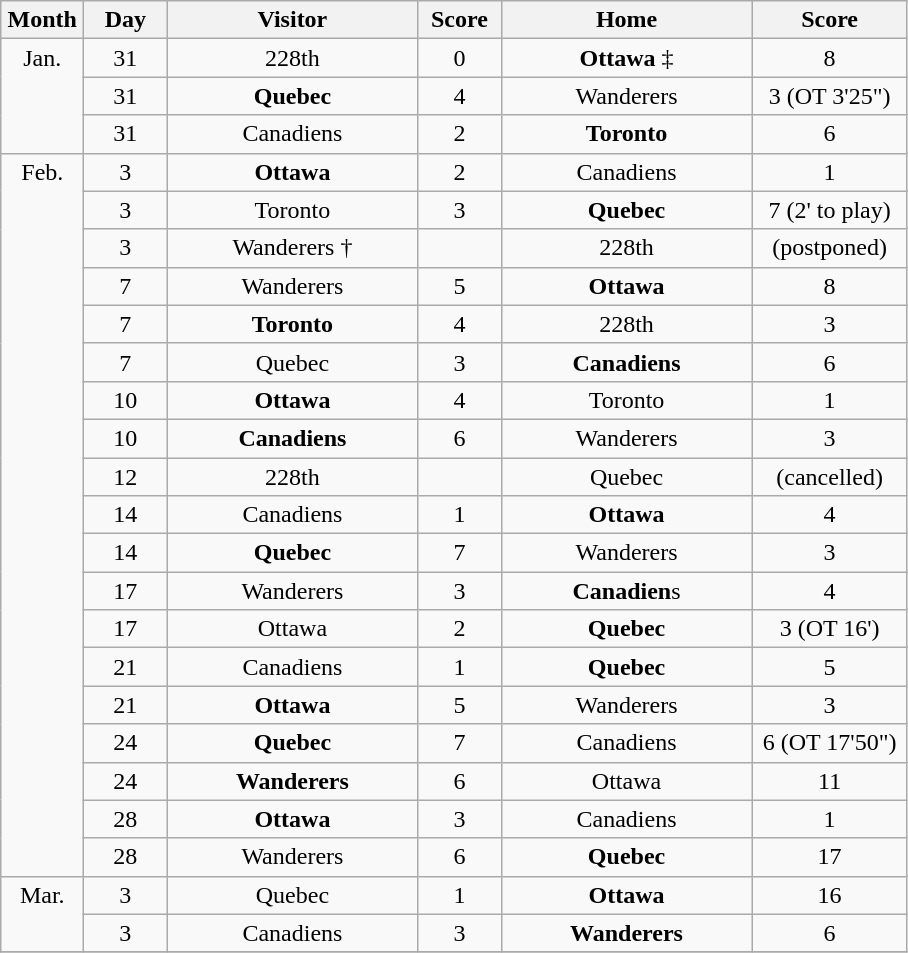<table class="wikitable" style="text-align:center;">
<tr>
<th style="width:3em">Month</th>
<th style="width:3em">Day</th>
<th style="width:10em">Visitor</th>
<th style="width:3em">Score</th>
<th style="width:10em">Home</th>
<th style="width:6em">Score</th>
</tr>
<tr>
<td rowspan=3 valign=top>Jan.</td>
<td>31</td>
<td>228th</td>
<td>0</td>
<td><strong>Ottawa</strong> ‡</td>
<td>8</td>
</tr>
<tr>
<td>31</td>
<td><strong>Quebec</strong></td>
<td>4</td>
<td>Wanderers</td>
<td>3 (OT 3'25")</td>
</tr>
<tr>
<td>31</td>
<td>Canadiens</td>
<td>2</td>
<td><strong>Toronto</strong></td>
<td>6</td>
</tr>
<tr>
<td rowspan=19 valign=top>Feb.</td>
<td>3</td>
<td><strong>Ottawa</strong></td>
<td>2</td>
<td>Canadiens</td>
<td>1</td>
</tr>
<tr>
<td>3</td>
<td>Toronto</td>
<td>3</td>
<td><strong>Quebec</strong></td>
<td>7 (2' to play)</td>
</tr>
<tr>
<td>3</td>
<td>Wanderers †</td>
<td></td>
<td>228th</td>
<td>(postponed)</td>
</tr>
<tr>
<td>7</td>
<td>Wanderers</td>
<td>5</td>
<td><strong>Ottawa</strong></td>
<td>8</td>
</tr>
<tr>
<td>7</td>
<td><strong>Toronto</strong></td>
<td>4</td>
<td>228th</td>
<td>3</td>
</tr>
<tr>
<td>7</td>
<td>Quebec</td>
<td>3</td>
<td><strong>Canadiens</strong></td>
<td>6</td>
</tr>
<tr>
<td>10</td>
<td><strong>Ottawa</strong></td>
<td>4</td>
<td>Toronto</td>
<td>1</td>
</tr>
<tr>
<td>10</td>
<td><strong>Canadiens</strong></td>
<td>6</td>
<td>Wanderers</td>
<td>3</td>
</tr>
<tr>
<td>12</td>
<td>228th</td>
<td></td>
<td>Quebec</td>
<td>(cancelled)</td>
</tr>
<tr>
<td>14</td>
<td>Canadiens</td>
<td>1</td>
<td><strong>Ottawa</strong></td>
<td>4</td>
</tr>
<tr>
<td>14</td>
<td><strong>Quebec</strong></td>
<td>7</td>
<td>Wanderers</td>
<td>3</td>
</tr>
<tr>
<td>17</td>
<td>Wanderers</td>
<td>3</td>
<td><strong>Canadien</strong>s</td>
<td>4</td>
</tr>
<tr>
<td>17</td>
<td>Ottawa</td>
<td>2</td>
<td><strong>Quebec</strong></td>
<td>3 (OT 16')</td>
</tr>
<tr>
<td>21</td>
<td>Canadiens</td>
<td>1</td>
<td><strong>Quebec</strong></td>
<td>5</td>
</tr>
<tr>
<td>21</td>
<td><strong>Ottawa</strong></td>
<td>5</td>
<td>Wanderers</td>
<td>3</td>
</tr>
<tr>
<td>24</td>
<td><strong>Quebec</strong></td>
<td>7</td>
<td>Canadiens</td>
<td>6 (OT 17'50")</td>
</tr>
<tr>
<td>24</td>
<td><strong>Wanderers</strong></td>
<td>6</td>
<td>Ottawa</td>
<td>11</td>
</tr>
<tr>
<td>28</td>
<td><strong>Ottawa</strong></td>
<td>3</td>
<td>Canadiens</td>
<td>1</td>
</tr>
<tr>
<td>28</td>
<td>Wanderers</td>
<td>6</td>
<td><strong>Quebec</strong></td>
<td>17</td>
</tr>
<tr>
<td rowspan=2  valign=top>Mar.</td>
<td>3</td>
<td>Quebec</td>
<td>1</td>
<td><strong>Ottawa</strong></td>
<td>16</td>
</tr>
<tr>
<td>3</td>
<td>Canadiens</td>
<td>3</td>
<td><strong>Wanderers</strong></td>
<td>6</td>
</tr>
<tr>
</tr>
</table>
